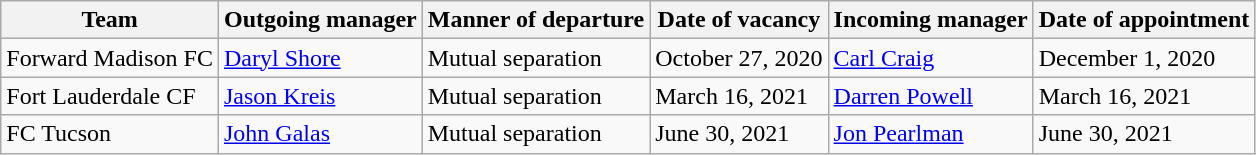<table class="wikitable sortable">
<tr>
<th>Team</th>
<th>Outgoing manager</th>
<th>Manner of departure</th>
<th>Date of vacancy</th>
<th>Incoming manager</th>
<th>Date of appointment</th>
</tr>
<tr>
<td>Forward Madison FC</td>
<td> <a href='#'>Daryl Shore</a></td>
<td>Mutual separation</td>
<td>October 27, 2020</td>
<td> <a href='#'>Carl Craig</a></td>
<td>December 1, 2020</td>
</tr>
<tr>
<td>Fort Lauderdale CF</td>
<td> <a href='#'>Jason Kreis</a></td>
<td>Mutual separation</td>
<td>March 16, 2021</td>
<td> <a href='#'>Darren Powell</a></td>
<td>March 16, 2021</td>
</tr>
<tr>
<td>FC Tucson</td>
<td> <a href='#'>John Galas</a></td>
<td>Mutual separation</td>
<td>June 30, 2021</td>
<td> <a href='#'>Jon Pearlman</a></td>
<td>June 30, 2021</td>
</tr>
</table>
